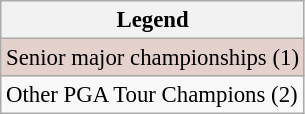<table class="wikitable" style="font-size:95%;">
<tr>
<th>Legend</th>
</tr>
<tr style="background:#e5d1cb;">
<td>Senior major championships (1)</td>
</tr>
<tr>
<td>Other PGA Tour Champions (2)</td>
</tr>
</table>
